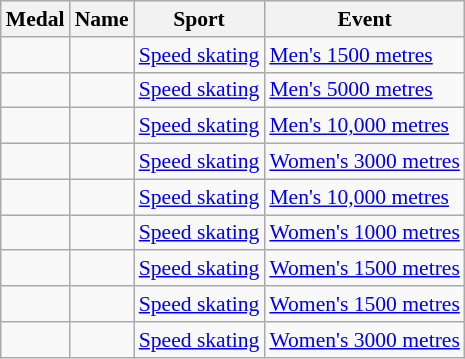<table class="wikitable sortable" style="font-size:90%">
<tr>
<th>Medal</th>
<th>Name</th>
<th>Sport</th>
<th>Event</th>
</tr>
<tr>
<td></td>
<td></td>
<td><a href='#'>Speed skating</a></td>
<td><a href='#'>Men's 1500 metres</a></td>
</tr>
<tr>
<td></td>
<td></td>
<td><a href='#'>Speed skating</a></td>
<td><a href='#'>Men's 5000 metres</a></td>
</tr>
<tr>
<td></td>
<td></td>
<td><a href='#'>Speed skating</a></td>
<td><a href='#'>Men's 10,000 metres</a></td>
</tr>
<tr>
<td></td>
<td></td>
<td><a href='#'>Speed skating</a></td>
<td><a href='#'>Women's 3000 metres</a></td>
</tr>
<tr>
<td></td>
<td></td>
<td><a href='#'>Speed skating</a></td>
<td><a href='#'>Men's 10,000 metres</a></td>
</tr>
<tr>
<td></td>
<td></td>
<td><a href='#'>Speed skating</a></td>
<td><a href='#'>Women's 1000 metres</a></td>
</tr>
<tr>
<td></td>
<td></td>
<td><a href='#'>Speed skating</a></td>
<td><a href='#'>Women's 1500 metres</a></td>
</tr>
<tr>
<td></td>
<td></td>
<td><a href='#'>Speed skating</a></td>
<td><a href='#'>Women's 1500 metres</a></td>
</tr>
<tr>
<td></td>
<td></td>
<td><a href='#'>Speed skating</a></td>
<td><a href='#'>Women's 3000 metres</a></td>
</tr>
</table>
